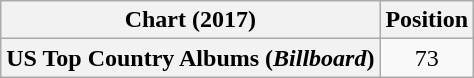<table class="wikitable plainrowheaders">
<tr>
<th>Chart (2017)</th>
<th>Position</th>
</tr>
<tr>
<th scope="row">US Top Country Albums (<em>Billboard</em>)</th>
<td style="text-align:center;">73</td>
</tr>
</table>
